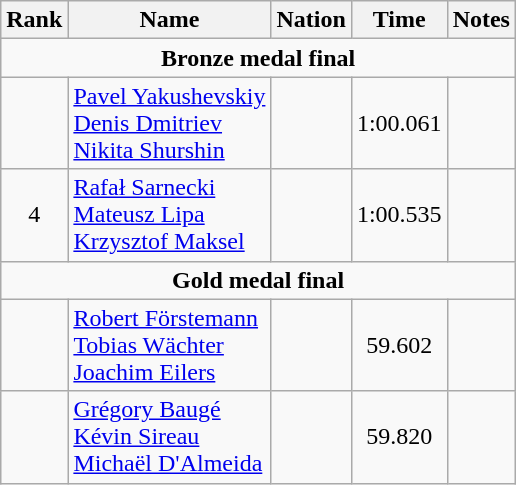<table class="wikitable" style="text-align:center">
<tr>
<th>Rank</th>
<th>Name</th>
<th>Nation</th>
<th>Time</th>
<th>Notes</th>
</tr>
<tr>
<td colspan=5><strong>Bronze medal final</strong></td>
</tr>
<tr>
<td></td>
<td align=left><a href='#'>Pavel Yakushevskiy</a><br><a href='#'>Denis Dmitriev</a><br><a href='#'>Nikita Shurshin</a></td>
<td align=left></td>
<td>1:00.061</td>
<td></td>
</tr>
<tr>
<td>4</td>
<td align=left><a href='#'>Rafał Sarnecki</a><br><a href='#'>Mateusz Lipa</a><br><a href='#'>Krzysztof Maksel</a></td>
<td align=left></td>
<td>1:00.535</td>
<td></td>
</tr>
<tr>
<td colspan=5><strong>Gold medal final</strong></td>
</tr>
<tr>
<td></td>
<td align=left><a href='#'>Robert Förstemann</a><br><a href='#'>Tobias Wächter</a><br><a href='#'>Joachim Eilers</a></td>
<td align=left></td>
<td>59.602</td>
<td></td>
</tr>
<tr>
<td></td>
<td align=left><a href='#'>Grégory Baugé</a><br><a href='#'>Kévin Sireau</a><br><a href='#'>Michaël D'Almeida</a></td>
<td align=left></td>
<td>59.820</td>
<td></td>
</tr>
</table>
